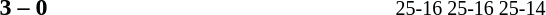<table>
<tr>
<th width=200></th>
<th width=80></th>
<th width=200></th>
<th width=220></th>
</tr>
<tr>
<td align=right><strong></strong></td>
<td align=center><strong>3 – 0</strong></td>
<td></td>
<td><small>25-16 25-16 25-14</small></td>
</tr>
</table>
